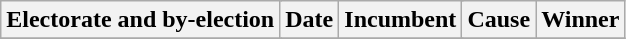<table class="wikitable">
<tr align=center>
<th colspan=2>Electorate and by-election</th>
<th>Date</th>
<th colspan=2>Incumbent</th>
<th>Cause</th>
<th colspan=2>Winner</th>
</tr>
<tr>
</tr>
</table>
